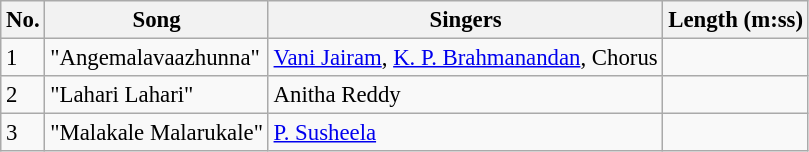<table class="wikitable" style="font-size:95%;">
<tr>
<th>No.</th>
<th>Song</th>
<th>Singers</th>
<th>Length (m:ss)</th>
</tr>
<tr>
<td>1</td>
<td>"Angemalavaazhunna"</td>
<td><a href='#'>Vani Jairam</a>, <a href='#'>K. P. Brahmanandan</a>, Chorus</td>
<td></td>
</tr>
<tr>
<td>2</td>
<td>"Lahari Lahari"</td>
<td>Anitha Reddy</td>
<td></td>
</tr>
<tr>
<td>3</td>
<td>"Malakale Malarukale"</td>
<td><a href='#'>P. Susheela</a></td>
<td></td>
</tr>
</table>
